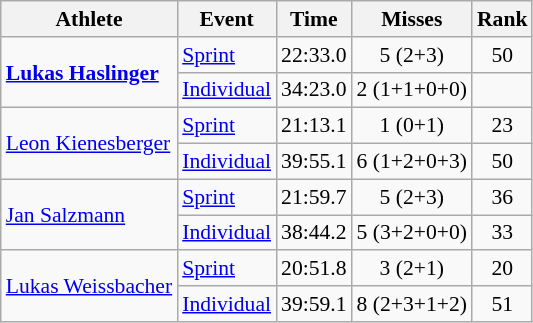<table class="wikitable" style="font-size:90%">
<tr>
<th>Athlete</th>
<th>Event</th>
<th>Time</th>
<th>Misses</th>
<th>Rank</th>
</tr>
<tr align=center>
<td align=left rowspan=2><strong><a href='#'>Lukas Haslinger</a></strong></td>
<td align=left><a href='#'>Sprint</a></td>
<td>22:33.0</td>
<td>5 (2+3)</td>
<td>50</td>
</tr>
<tr align=center>
<td align=left><a href='#'>Individual</a></td>
<td>34:23.0</td>
<td>2 (1+1+0+0)</td>
<td><strong></strong></td>
</tr>
<tr align=center>
<td align=left rowspan=2><a href='#'>Leon Kienesberger</a></td>
<td align=left><a href='#'>Sprint</a></td>
<td>21:13.1</td>
<td>1 (0+1)</td>
<td>23</td>
</tr>
<tr align=center>
<td align=left><a href='#'>Individual</a></td>
<td>39:55.1</td>
<td>6 (1+2+0+3)</td>
<td>50</td>
</tr>
<tr align=center>
<td align=left rowspan=2><a href='#'>Jan Salzmann</a></td>
<td align=left><a href='#'>Sprint</a></td>
<td>21:59.7</td>
<td>5 (2+3)</td>
<td>36</td>
</tr>
<tr align=center>
<td align=left><a href='#'>Individual</a></td>
<td>38:44.2</td>
<td>5 (3+2+0+0)</td>
<td>33</td>
</tr>
<tr align=center>
<td align=left rowspan=2><a href='#'>Lukas Weissbacher</a></td>
<td align=left><a href='#'>Sprint</a></td>
<td>20:51.8</td>
<td>3 (2+1)</td>
<td>20</td>
</tr>
<tr align=center>
<td align=left><a href='#'>Individual</a></td>
<td>39:59.1</td>
<td>8 (2+3+1+2)</td>
<td>51</td>
</tr>
</table>
